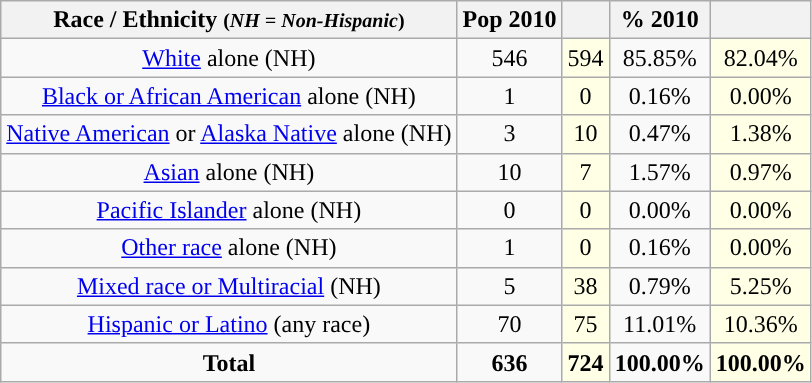<table class="wikitable" style="text-align:center;">
<tr>
<th>Race / Ethnicity <small>(<em>NH = Non-Hispanic</em>)</small></th>
<th>Pop 2010</th>
<th></th>
<th>% 2010</th>
<th></th>
</tr>
<tr>
<td><a href='#'>White</a> alone (NH)</td>
<td>546</td>
<td style='background: #ffffe6;'>594</td>
<td>85.85%</td>
<td style='background: #ffffe6;'>82.04%</td>
</tr>
<tr>
<td><a href='#'>Black or African American</a> alone (NH)</td>
<td>1</td>
<td style='background: #ffffe6;'>0</td>
<td>0.16%</td>
<td style='background: #ffffe6;'>0.00%</td>
</tr>
<tr>
<td><a href='#'>Native American</a> or <a href='#'>Alaska Native</a> alone (NH)</td>
<td>3</td>
<td style='background: #ffffe6;'>10</td>
<td>0.47%</td>
<td style='background: #ffffe6;'>1.38%</td>
</tr>
<tr>
<td><a href='#'>Asian</a> alone (NH)</td>
<td>10</td>
<td style='background: #ffffe6;'>7</td>
<td>1.57%</td>
<td style='background: #ffffe6;'>0.97%</td>
</tr>
<tr>
<td><a href='#'>Pacific Islander</a> alone (NH)</td>
<td>0</td>
<td style='background: #ffffe6;'>0</td>
<td>0.00%</td>
<td style='background: #ffffe6;'>0.00%</td>
</tr>
<tr>
<td><a href='#'>Other race</a> alone (NH)</td>
<td>1</td>
<td style='background: #ffffe6;'>0</td>
<td>0.16%</td>
<td style='background: #ffffe6;'>0.00%</td>
</tr>
<tr>
<td><a href='#'>Mixed race or Multiracial</a> (NH)</td>
<td>5</td>
<td style='background: #ffffe6;'>38</td>
<td>0.79%</td>
<td style='background: #ffffe6;'>5.25%</td>
</tr>
<tr>
<td><a href='#'>Hispanic or Latino</a> (any race)</td>
<td>70</td>
<td style='background: #ffffe6;'>75</td>
<td>11.01%</td>
<td style='background: #ffffe6;'>10.36%</td>
</tr>
<tr>
<td><strong>Total</strong></td>
<td><strong>636</strong></td>
<td style='background: #ffffe6;'><strong>724</strong></td>
<td><strong>100.00%</strong></td>
<td style='background: #ffffe6;'><strong>100.00%</strong></td>
</tr>
</table>
